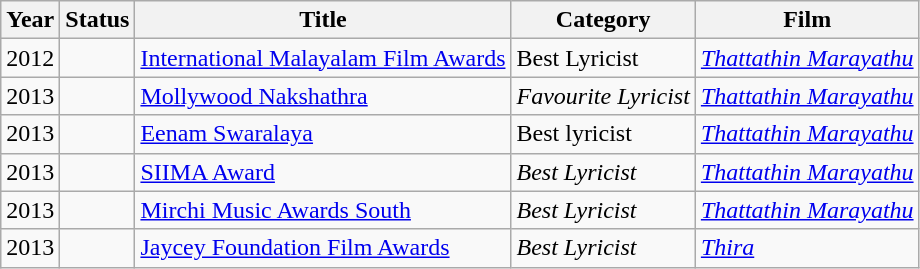<table class="wikitable">
<tr>
<th>Year</th>
<th>Status</th>
<th>Title</th>
<th>Category</th>
<th>Film</th>
</tr>
<tr>
<td>2012</td>
<td></td>
<td><a href='#'>International Malayalam Film Awards</a></td>
<td>Best Lyricist</td>
<td><em><a href='#'>Thattathin Marayathu</a></em></td>
</tr>
<tr>
<td>2013</td>
<td></td>
<td><a href='#'>Mollywood Nakshathra</a></td>
<td><em>Favourite Lyricist</em></td>
<td><em><a href='#'>Thattathin Marayathu</a></em></td>
</tr>
<tr>
<td>2013</td>
<td></td>
<td><a href='#'>Eenam Swaralaya</a></td>
<td>Best lyricist</td>
<td><em><a href='#'>Thattathin Marayathu</a></em></td>
</tr>
<tr>
<td>2013</td>
<td></td>
<td><a href='#'>SIIMA Award</a></td>
<td><em>Best Lyricist</em></td>
<td><em><a href='#'>Thattathin Marayathu</a></em></td>
</tr>
<tr>
<td>2013</td>
<td></td>
<td><a href='#'>Mirchi Music Awards South</a></td>
<td><em>Best Lyricist</em></td>
<td><em><a href='#'>Thattathin Marayathu</a></em></td>
</tr>
<tr>
<td>2013</td>
<td></td>
<td><a href='#'>Jaycey Foundation Film Awards</a></td>
<td><em>Best Lyricist</em></td>
<td><em><a href='#'>Thira</a></em></td>
</tr>
</table>
